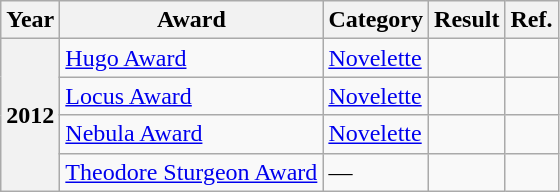<table class="wikitable sortable">
<tr>
<th>Year</th>
<th>Award</th>
<th>Category</th>
<th>Result</th>
<th>Ref.</th>
</tr>
<tr>
<th rowspan="4">2012</th>
<td><a href='#'>Hugo Award</a></td>
<td><a href='#'>Novelette</a></td>
<td></td>
<td></td>
</tr>
<tr>
<td><a href='#'>Locus Award</a></td>
<td><a href='#'>Novelette</a></td>
<td></td>
<td></td>
</tr>
<tr>
<td><a href='#'>Nebula Award</a></td>
<td><a href='#'>Novelette</a></td>
<td></td>
<td></td>
</tr>
<tr>
<td><a href='#'>Theodore Sturgeon Award</a></td>
<td>—</td>
<td></td>
<td></td>
</tr>
</table>
